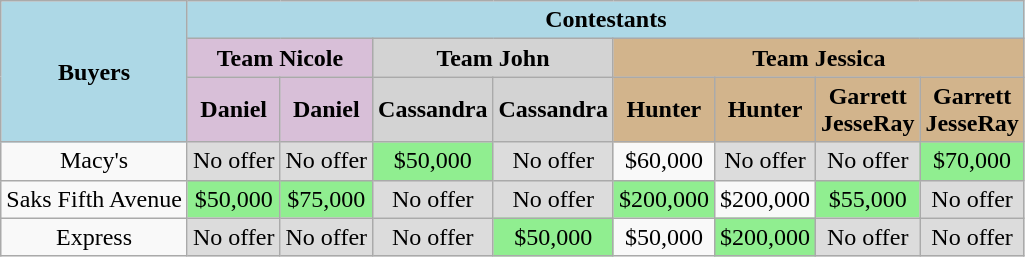<table class="wikitable" style="text-align:center">
<tr style="background:lightblue;">
<td rowspan="3"><strong>Buyers</strong></td>
<td colspan="10"><strong>Contestants</strong></td>
</tr>
<tr>
<td bgcolor=Thistle colspan=2><strong>Team Nicole</strong></td>
<td bgcolor=LightGray colspan=2><strong>Team John</strong></td>
<td bgcolor=Tan colspan=4><strong>Team Jessica</strong></td>
</tr>
<tr>
<td bgcolor=Thistle><strong>Daniel<br></strong></td>
<td bgcolor=Thistle><strong>Daniel<br></strong></td>
<td bgcolor=LightGray><strong>Cassandra<br></strong></td>
<td bgcolor=LightGray><strong>Cassandra<br></strong></td>
<td bgcolor=Tan><strong>Hunter<br></strong></td>
<td bgcolor=Tan><strong>Hunter<br></strong></td>
<td bgcolor=Tan><strong>Garrett<br>JesseRay<br></strong></td>
<td bgcolor=Tan><strong>Garrett<br>JesseRay</strong></td>
</tr>
<tr>
<td>Macy's</td>
<td bgcolor=#DCDCDC>No offer</td>
<td bgcolor=#DCDCDC>No offer</td>
<td bgcolor=lightgreen>$50,000</td>
<td bgcolor=#DCDCDC>No offer</td>
<td>$60,000</td>
<td bgcolor=#DCDCDC>No offer</td>
<td bgcolor=#DCDCDC>No offer</td>
<td bgcolor=lightgreen>$70,000</td>
</tr>
<tr>
<td>Saks Fifth Avenue</td>
<td bgcolor=lightgreen>$50,000</td>
<td bgcolor=lightgreen>$75,000</td>
<td bgcolor=#DCDCDC>No offer</td>
<td bgcolor=#DCDCDC>No offer</td>
<td bgcolor=lightgreen>$200,000</td>
<td>$200,000</td>
<td bgcolor=lightgreen>$55,000</td>
<td bgcolor=#DCDCDC>No offer</td>
</tr>
<tr>
<td>Express</td>
<td bgcolor=#DCDCDC>No offer</td>
<td bgcolor=#DCDCDC>No offer</td>
<td bgcolor=#DCDCDC>No offer</td>
<td bgcolor=lightgreen>$50,000</td>
<td>$50,000</td>
<td bgcolor=lightgreen>$200,000</td>
<td bgcolor=#DCDCDC>No offer</td>
<td bgcolor=#DCDCDC>No offer</td>
</tr>
</table>
